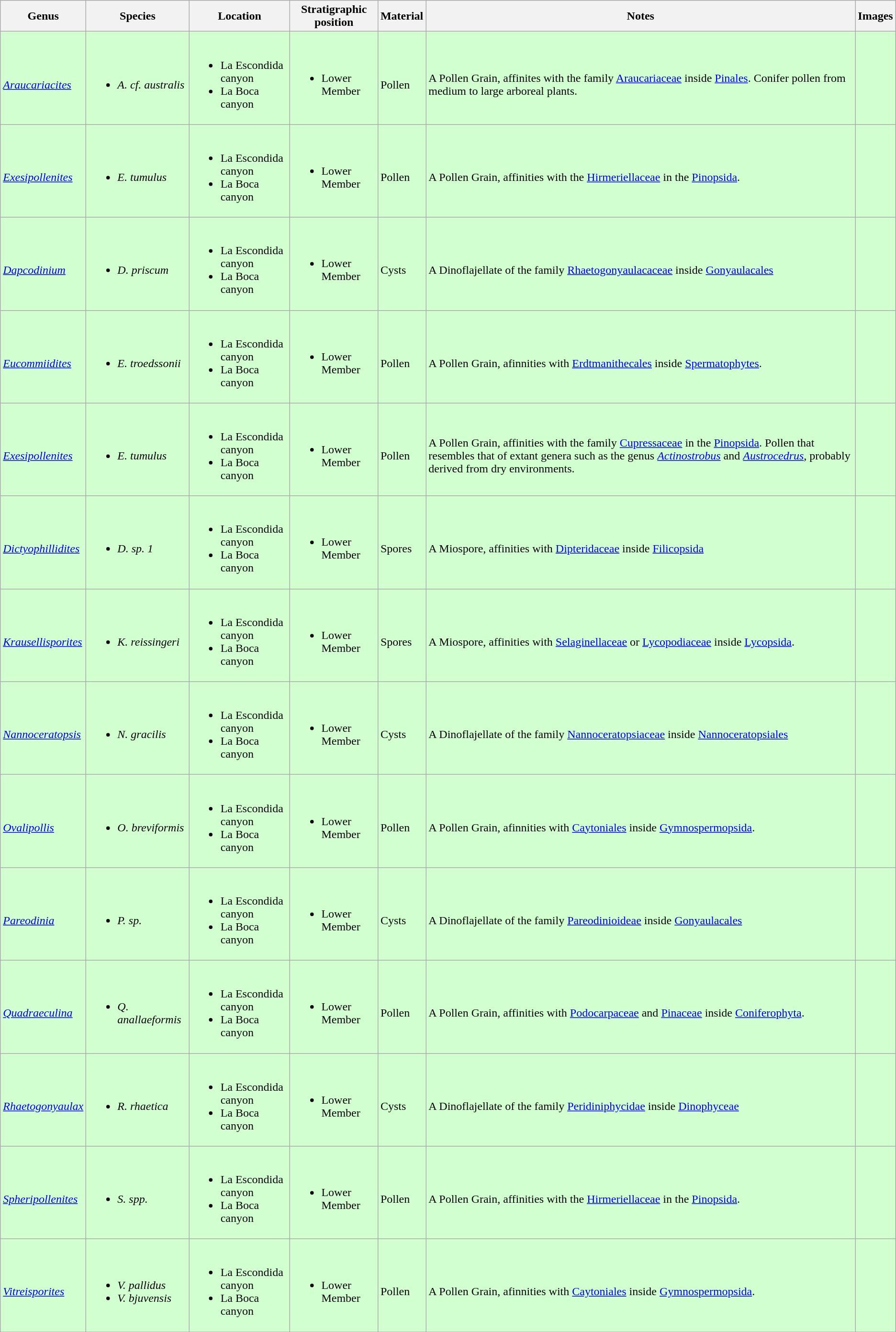<table class = "wikitable">
<tr>
<th>Genus</th>
<th>Species</th>
<th>Location</th>
<th>Stratigraphic position</th>
<th>Material</th>
<th>Notes</th>
<th>Images</th>
</tr>
<tr>
<td style="background:#D1FFCF;"><br><em><a href='#'>Araucariacites</a></em></td>
<td style="background:#D1FFCF;"><br><ul><li><em>A. cf. australis</em></li></ul></td>
<td style="background:#D1FFCF;"><br><ul><li>La Escondida canyon</li><li>La Boca canyon</li></ul></td>
<td style="background:#D1FFCF;"><br><ul><li>Lower Member</li></ul></td>
<td style="background:#D1FFCF;"><br>Pollen</td>
<td style="background:#D1FFCF;"><br>A Pollen Grain, affinites with the family <a href='#'>Araucariaceae</a> inside <a href='#'>Pinales</a>. Conifer pollen from medium to large arboreal plants.</td>
<td style="background:#D1FFCF;"><br></td>
</tr>
<tr>
<td style="background:#D1FFCF;"><br><em><a href='#'>Exesipollenites</a></em></td>
<td style="background:#D1FFCF;"><br><ul><li><em>E. tumulus</em></li></ul></td>
<td style="background:#D1FFCF;"><br><ul><li>La Escondida canyon</li><li>La Boca canyon</li></ul></td>
<td style="background:#D1FFCF;"><br><ul><li>Lower Member</li></ul></td>
<td style="background:#D1FFCF;"><br>Pollen</td>
<td style="background:#D1FFCF;"><br>A Pollen Grain, affinities with the <a href='#'>Hirmeriellaceae</a> in the <a href='#'>Pinopsida</a>.</td>
<td style="background:#D1FFCF;"></td>
</tr>
<tr>
<td style="background:#D1FFCF;"><br><em><a href='#'>Dapcodinium</a></em></td>
<td style="background:#D1FFCF;"><br><ul><li><em>D. priscum</em></li></ul></td>
<td style="background:#D1FFCF;"><br><ul><li>La Escondida canyon</li><li>La Boca canyon</li></ul></td>
<td style="background:#D1FFCF;"><br><ul><li>Lower Member</li></ul></td>
<td style="background:#D1FFCF;"><br>Cysts</td>
<td style="background:#D1FFCF;"><br>A Dinoflajellate of the family <a href='#'>Rhaetogonyaulacaceae</a> inside <a href='#'>Gonyaulacales</a></td>
<td style="background:#D1FFCF;"></td>
</tr>
<tr>
<td style="background:#D1FFCF;"><br><em><a href='#'>Eucommiidites</a></em></td>
<td style="background:#D1FFCF;"><br><ul><li><em>E. troedssonii</em></li></ul></td>
<td style="background:#D1FFCF;"><br><ul><li>La Escondida canyon</li><li>La Boca canyon</li></ul></td>
<td style="background:#D1FFCF;"><br><ul><li>Lower Member</li></ul></td>
<td style="background:#D1FFCF;"><br>Pollen</td>
<td style="background:#D1FFCF;"><br>A Pollen Grain, afinnities with <a href='#'>Erdtmanithecales</a> inside <a href='#'>Spermatophytes</a>.</td>
<td style="background:#D1FFCF;"></td>
</tr>
<tr>
<td style="background:#D1FFCF;"><br><em><a href='#'>Exesipollenites</a></em></td>
<td style="background:#D1FFCF;"><br><ul><li><em>E. tumulus</em></li></ul></td>
<td style="background:#D1FFCF;"><br><ul><li>La Escondida canyon</li><li>La Boca canyon</li></ul></td>
<td style="background:#D1FFCF;"><br><ul><li>Lower Member</li></ul></td>
<td style="background:#D1FFCF;"><br>Pollen</td>
<td style="background:#D1FFCF;"><br>A Pollen Grain, affinities with the family <a href='#'>Cupressaceae</a> in the <a href='#'>Pinopsida</a>. Pollen that resembles that of extant genera such as the genus <em><a href='#'>Actinostrobus</a></em> and <em><a href='#'>Austrocedrus</a></em>, probably derived from dry environments.</td>
<td style="background:#D1FFCF;"><br></td>
</tr>
<tr>
<td style="background:#D1FFCF;"><br><em><a href='#'>Dictyophillidites</a></em></td>
<td style="background:#D1FFCF;"><br><ul><li><em>D. sp. 1</em></li></ul></td>
<td style="background:#D1FFCF;"><br><ul><li>La Escondida canyon</li><li>La Boca canyon</li></ul></td>
<td style="background:#D1FFCF;"><br><ul><li>Lower Member</li></ul></td>
<td style="background:#D1FFCF;"><br>Spores</td>
<td style="background:#D1FFCF;"><br>A Miospore, affinities with <a href='#'>Dipteridaceae</a> inside <a href='#'>Filicopsida</a></td>
<td style="background:#D1FFCF;"><br></td>
</tr>
<tr>
<td style="background:#D1FFCF;"><br><em><a href='#'>Krausellisporites</a></em></td>
<td style="background:#D1FFCF;"><br><ul><li><em>K. reissingeri</em></li></ul></td>
<td style="background:#D1FFCF;"><br><ul><li>La Escondida canyon</li><li>La Boca canyon</li></ul></td>
<td style="background:#D1FFCF;"><br><ul><li>Lower Member</li></ul></td>
<td style="background:#D1FFCF;"><br>Spores</td>
<td style="background:#D1FFCF;"><br>A Miospore, affinities with <a href='#'>Selaginellaceae</a> or <a href='#'>Lycopodiaceae</a> inside <a href='#'>Lycopsida</a>.</td>
<td style="background:#D1FFCF;"><br></td>
</tr>
<tr>
<td style="background:#D1FFCF;"><br><em><a href='#'>Nannoceratopsis</a></em></td>
<td style="background:#D1FFCF;"><br><ul><li><em>N. gracilis</em></li></ul></td>
<td style="background:#D1FFCF;"><br><ul><li>La Escondida canyon</li><li>La Boca canyon</li></ul></td>
<td style="background:#D1FFCF;"><br><ul><li>Lower Member</li></ul></td>
<td style="background:#D1FFCF;"><br>Cysts</td>
<td style="background:#D1FFCF;"><br>A Dinoflajellate of the family <a href='#'>Nannoceratopsiaceae</a> inside <a href='#'>Nannoceratopsiales</a></td>
<td style="background:#D1FFCF;"></td>
</tr>
<tr>
<td style="background:#D1FFCF;"><br><em><a href='#'>Ovalipollis</a></em></td>
<td style="background:#D1FFCF;"><br><ul><li><em>O. breviformis</em></li></ul></td>
<td style="background:#D1FFCF;"><br><ul><li>La Escondida canyon</li><li>La Boca canyon</li></ul></td>
<td style="background:#D1FFCF;"><br><ul><li>Lower Member</li></ul></td>
<td style="background:#D1FFCF;"><br>Pollen</td>
<td style="background:#D1FFCF;"><br>A Pollen Grain, afinnities with <a href='#'>Caytoniales</a> inside <a href='#'>Gymnospermopsida</a>.</td>
<td style="background:#D1FFCF;"></td>
</tr>
<tr>
<td style="background:#D1FFCF;"><br><em><a href='#'>Pareodinia</a></em></td>
<td style="background:#D1FFCF;"><br><ul><li><em>P. sp.</em></li></ul></td>
<td style="background:#D1FFCF;"><br><ul><li>La Escondida canyon</li><li>La Boca canyon</li></ul></td>
<td style="background:#D1FFCF;"><br><ul><li>Lower Member</li></ul></td>
<td style="background:#D1FFCF;"><br>Cysts</td>
<td style="background:#D1FFCF;"><br>A Dinoflajellate of the family <a href='#'>Pareodinioideae</a> inside <a href='#'>Gonyaulacales</a></td>
<td style="background:#D1FFCF;"></td>
</tr>
<tr>
<td style="background:#D1FFCF;"><br><em><a href='#'>Quadraeculina</a></em></td>
<td style="background:#D1FFCF;"><br><ul><li><em>Q. anallaeformis</em></li></ul></td>
<td style="background:#D1FFCF;"><br><ul><li>La Escondida canyon</li><li>La Boca canyon</li></ul></td>
<td style="background:#D1FFCF;"><br><ul><li>Lower Member</li></ul></td>
<td style="background:#D1FFCF;"><br>Pollen</td>
<td style="background:#D1FFCF;"><br>A Pollen Grain, affinities with <a href='#'>Podocarpaceae</a> and <a href='#'>Pinaceae</a> inside <a href='#'>Coniferophyta</a>.</td>
<td style="background:#D1FFCF;"></td>
</tr>
<tr>
<td style="background:#D1FFCF;"><br><em><a href='#'>Rhaetogonyaulax</a></em></td>
<td style="background:#D1FFCF;"><br><ul><li><em>R. rhaetica</em></li></ul></td>
<td style="background:#D1FFCF;"><br><ul><li>La Escondida canyon</li><li>La Boca canyon</li></ul></td>
<td style="background:#D1FFCF;"><br><ul><li>Lower Member</li></ul></td>
<td style="background:#D1FFCF;"><br>Cysts</td>
<td style="background:#D1FFCF;"><br>A Dinoflajellate of the family <a href='#'>Peridiniphycidae</a> inside <a href='#'>Dinophyceae</a></td>
<td style="background:#D1FFCF;"></td>
</tr>
<tr>
<td style="background:#D1FFCF;"><br><em><a href='#'>Spheripollenites</a></em></td>
<td style="background:#D1FFCF;"><br><ul><li><em>S. spp.</em></li></ul></td>
<td style="background:#D1FFCF;"><br><ul><li>La Escondida canyon</li><li>La Boca canyon</li></ul></td>
<td style="background:#D1FFCF;"><br><ul><li>Lower Member</li></ul></td>
<td style="background:#D1FFCF;"><br>Pollen</td>
<td style="background:#D1FFCF;"><br>A Pollen Grain, affinities with the <a href='#'>Hirmeriellaceae</a> in the <a href='#'>Pinopsida</a>.</td>
<td style="background:#D1FFCF;"></td>
</tr>
<tr>
<td style="background:#D1FFCF;"><br><em><a href='#'>Vitreisporites</a></em></td>
<td style="background:#D1FFCF;"><br><ul><li><em>V. pallidus</em></li><li><em>V. bjuvensis</em></li></ul></td>
<td style="background:#D1FFCF;"><br><ul><li>La Escondida canyon</li><li>La Boca canyon</li></ul></td>
<td style="background:#D1FFCF;"><br><ul><li>Lower Member</li></ul></td>
<td style="background:#D1FFCF;"><br>Pollen</td>
<td style="background:#D1FFCF;"><br>A Pollen Grain, afinnities with <a href='#'>Caytoniales</a> inside <a href='#'>Gymnospermopsida</a>.</td>
<td style="background:#D1FFCF;"></td>
</tr>
<tr>
</tr>
</table>
